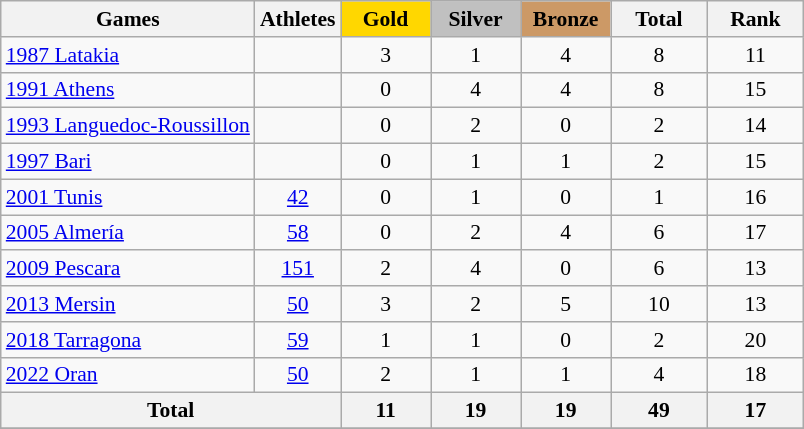<table class="wikitable" style="text-align:center; font-size:90%;">
<tr>
<th>Games</th>
<th>Athletes</th>
<td style="background:gold; width:3.7em; font-weight:bold;">Gold</td>
<td style="background:silver; width:3.7em; font-weight:bold;">Silver</td>
<td style="background:#cc9966; width:3.7em; font-weight:bold;">Bronze</td>
<th style="width:4em; font-weight:bold;">Total</th>
<th style="width:4em; font-weight:bold;">Rank</th>
</tr>
<tr>
<td align=left><a href='#'>1987 Latakia</a></td>
<td></td>
<td>3</td>
<td>1</td>
<td>4</td>
<td>8</td>
<td>11</td>
</tr>
<tr>
<td align=left><a href='#'>1991 Athens</a></td>
<td></td>
<td>0</td>
<td>4</td>
<td>4</td>
<td>8</td>
<td>15</td>
</tr>
<tr>
<td align=left><a href='#'>1993 Languedoc-Roussillon</a></td>
<td></td>
<td>0</td>
<td>2</td>
<td>0</td>
<td>2</td>
<td>14</td>
</tr>
<tr>
<td align=left><a href='#'>1997 Bari</a></td>
<td></td>
<td>0</td>
<td>1</td>
<td>1</td>
<td>2</td>
<td>15</td>
</tr>
<tr>
<td align=left><a href='#'>2001 Tunis</a></td>
<td><a href='#'>42</a></td>
<td>0</td>
<td>1</td>
<td>0</td>
<td>1</td>
<td>16</td>
</tr>
<tr>
<td align=left><a href='#'>2005 Almería</a></td>
<td><a href='#'>58</a></td>
<td>0</td>
<td>2</td>
<td>4</td>
<td>6</td>
<td>17</td>
</tr>
<tr>
<td align=left><a href='#'>2009 Pescara</a></td>
<td><a href='#'>151</a></td>
<td>2</td>
<td>4</td>
<td>0</td>
<td>6</td>
<td>13</td>
</tr>
<tr>
<td align=left><a href='#'>2013 Mersin</a></td>
<td><a href='#'>50</a></td>
<td>3</td>
<td>2</td>
<td>5</td>
<td>10</td>
<td>13</td>
</tr>
<tr>
<td align=left><a href='#'>2018 Tarragona</a></td>
<td><a href='#'>59</a></td>
<td>1</td>
<td>1</td>
<td>0</td>
<td>2</td>
<td>20</td>
</tr>
<tr>
<td align=left><a href='#'>2022 Oran</a></td>
<td><a href='#'>50</a></td>
<td>2</td>
<td>1</td>
<td>1</td>
<td>4</td>
<td>18</td>
</tr>
<tr>
<th colspan=2>Total</th>
<th>11</th>
<th>19</th>
<th>19</th>
<th>49</th>
<th>17</th>
</tr>
<tr class="sortbottom">
</tr>
</table>
